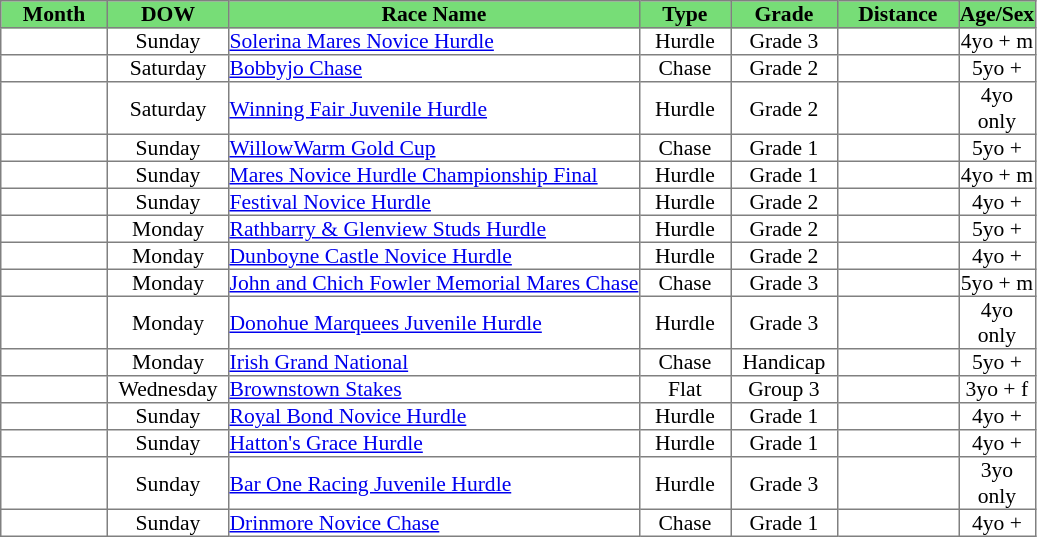<table class = "sortable" | border="1" cellpadding="0" style="border-collapse: collapse; font-size:90%">
<tr bgcolor="#77dd77" align="center">
<th style="width:70px">Month</th>
<th style="width:80px">DOW</th>
<th>Race Name</th>
<th style="width:60px">Type</th>
<th style="width:70px"><strong>Grade</strong></th>
<th style="width:80px">Distance</th>
<th style="width:50px">Age/Sex</th>
</tr>
<tr>
<td style="text-align:center"></td>
<td style="text-align:center">Sunday</td>
<td><a href='#'>Solerina Mares Novice Hurdle</a></td>
<td style="text-align:center">Hurdle</td>
<td style="text-align:center">Grade 3</td>
<td style="text-align:center"></td>
<td style="text-align:center">4yo + m</td>
</tr>
<tr>
<td style="text-align:center"></td>
<td style="text-align:center">Saturday</td>
<td><a href='#'>Bobbyjo Chase</a></td>
<td style="text-align:center">Chase</td>
<td style="text-align:center">Grade 2</td>
<td style="text-align:center"></td>
<td style="text-align:center">5yo +</td>
</tr>
<tr>
<td style="text-align:center"></td>
<td style="text-align:center">Saturday</td>
<td><a href='#'>Winning Fair Juvenile Hurdle</a></td>
<td style="text-align:center">Hurdle</td>
<td style="text-align:center">Grade 2</td>
<td style="text-align:center"></td>
<td style="text-align:center">4yo only</td>
</tr>
<tr>
<td style="text-align:center"></td>
<td style="text-align:center">Sunday</td>
<td><a href='#'>WillowWarm Gold Cup</a></td>
<td style="text-align:center">Chase</td>
<td style="text-align:center">Grade 1</td>
<td style="text-align:center"></td>
<td style="text-align:center">5yo +</td>
</tr>
<tr>
<td style="text-align:center"></td>
<td style="text-align:center">Sunday</td>
<td><a href='#'>Mares Novice Hurdle Championship Final</a></td>
<td style="text-align:center">Hurdle</td>
<td style="text-align:center">Grade 1</td>
<td style="text-align:center"></td>
<td style="text-align:center">4yo + m</td>
</tr>
<tr>
<td style="text-align:center"></td>
<td style="text-align:center">Sunday</td>
<td><a href='#'>Festival Novice Hurdle</a></td>
<td style="text-align:center">Hurdle</td>
<td style="text-align:center">Grade 2</td>
<td style="text-align:center"></td>
<td style="text-align:center">4yo +</td>
</tr>
<tr>
<td style="text-align:center"></td>
<td style="text-align:center">Monday</td>
<td><a href='#'>Rathbarry & Glenview Studs Hurdle</a></td>
<td style="text-align:center">Hurdle</td>
<td style="text-align:center">Grade 2</td>
<td style="text-align:center"></td>
<td style="text-align:center">5yo +</td>
</tr>
<tr>
<td style="text-align:center"></td>
<td style="text-align:center">Monday</td>
<td><a href='#'>Dunboyne Castle Novice Hurdle</a></td>
<td style="text-align:center">Hurdle</td>
<td style="text-align:center">Grade 2</td>
<td style="text-align:center"></td>
<td style="text-align:center">4yo +</td>
</tr>
<tr>
<td style="text-align:center"></td>
<td style="text-align:center">Monday</td>
<td><a href='#'>John and Chich Fowler Memorial Mares Chase</a></td>
<td style="text-align:center">Chase</td>
<td style="text-align:center">Grade 3</td>
<td style="text-align:center"></td>
<td style="text-align:center">5yo + m</td>
</tr>
<tr>
<td style="text-align:center"></td>
<td style="text-align:center">Monday</td>
<td><a href='#'>Donohue Marquees Juvenile Hurdle</a></td>
<td style="text-align:center">Hurdle</td>
<td style="text-align:center">Grade 3</td>
<td style="text-align:center"></td>
<td style="text-align:center">4yo only</td>
</tr>
<tr>
<td style="text-align:center"></td>
<td style="text-align:center">Monday</td>
<td><a href='#'>Irish Grand National</a></td>
<td style="text-align:center">Chase</td>
<td style="text-align:center">Handicap</td>
<td style="text-align:center"></td>
<td style="text-align:center">5yo +</td>
</tr>
<tr>
<td style="text-align:center"></td>
<td style="text-align:center">Wednesday</td>
<td><a href='#'>Brownstown Stakes</a></td>
<td style="text-align:center">Flat</td>
<td style="text-align:center">Group 3</td>
<td style="text-align:center"></td>
<td style="text-align:center">3yo + f</td>
</tr>
<tr>
<td style="text-align:center"></td>
<td style="text-align:center">Sunday</td>
<td><a href='#'>Royal Bond Novice Hurdle</a></td>
<td style="text-align:center">Hurdle</td>
<td style="text-align:center">Grade 1</td>
<td style="text-align:center"></td>
<td style="text-align:center">4yo +</td>
</tr>
<tr>
<td style="text-align:center"></td>
<td style="text-align:center">Sunday</td>
<td><a href='#'>Hatton's Grace Hurdle</a></td>
<td style="text-align:center">Hurdle</td>
<td style="text-align:center">Grade 1</td>
<td style="text-align:center"></td>
<td style="text-align:center">4yo +</td>
</tr>
<tr>
<td style="text-align:center"></td>
<td style="text-align:center">Sunday</td>
<td><a href='#'>Bar One Racing Juvenile Hurdle</a></td>
<td style="text-align:center">Hurdle</td>
<td style="text-align:center">Grade 3</td>
<td style="text-align:center"></td>
<td style="text-align:center">3yo only</td>
</tr>
<tr>
<td style="text-align:center"></td>
<td style="text-align:center">Sunday</td>
<td><a href='#'>Drinmore Novice Chase</a></td>
<td style="text-align:center">Chase</td>
<td style="text-align:center">Grade 1</td>
<td style="text-align:center"></td>
<td style="text-align:center">4yo +</td>
</tr>
</table>
